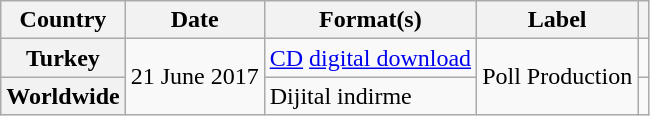<table class="wikitable plainrowheaders">
<tr>
<th scope="col">Country</th>
<th scope="col">Date</th>
<th scope="col">Format(s)</th>
<th scope="col">Label</th>
<th scope="col"></th>
</tr>
<tr>
<th scope="row">Turkey</th>
<td rowspan="2">21 June 2017</td>
<td><a href='#'>CD</a> <a href='#'>digital download</a></td>
<td rowspan="2">Poll Production</td>
<td align="center"></td>
</tr>
<tr>
<th scope="row">Worldwide</th>
<td>Dijital indirme</td>
<td align="center"></td>
</tr>
</table>
